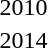<table>
<tr>
<td>2010<br></td>
<td></td>
<td></td>
<td></td>
</tr>
<tr>
<td rowspan=2>2014<br></td>
<td rowspan=2></td>
<td rowspan=2></td>
<td></td>
</tr>
<tr>
<td></td>
</tr>
</table>
